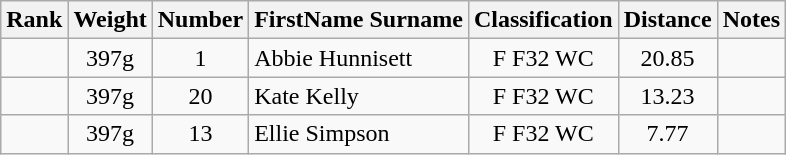<table class="wikitable sortable" style="text-align:center">
<tr>
<th>Rank</th>
<th>Weight</th>
<th>Number</th>
<th>FirstName Surname</th>
<th>Classification</th>
<th>Distance</th>
<th>Notes</th>
</tr>
<tr>
<td></td>
<td>397g</td>
<td>1</td>
<td style="text-align:left"> Abbie Hunnisett</td>
<td>F F32 WC</td>
<td>20.85</td>
<td></td>
</tr>
<tr>
<td></td>
<td>397g</td>
<td>20</td>
<td style="text-align:left"> Kate Kelly</td>
<td>F F32 WC</td>
<td>13.23</td>
<td></td>
</tr>
<tr>
<td></td>
<td>397g</td>
<td>13</td>
<td style="text-align:left"> Ellie Simpson</td>
<td>F F32 WC</td>
<td>7.77</td>
<td></td>
</tr>
</table>
